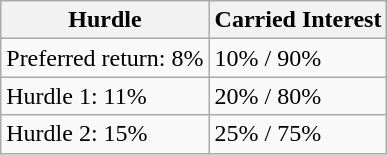<table class="wikitable">
<tr>
<th>Hurdle</th>
<th>Carried Interest</th>
</tr>
<tr>
<td>Preferred return: 8%</td>
<td>10% / 90%</td>
</tr>
<tr>
<td>Hurdle 1: 11%</td>
<td>20% / 80%</td>
</tr>
<tr>
<td>Hurdle 2: 15%</td>
<td>25% / 75%</td>
</tr>
</table>
